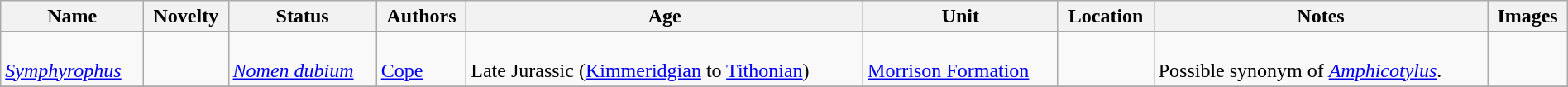<table class="wikitable sortable" align="center" width="100%">
<tr>
<th>Name</th>
<th>Novelty</th>
<th>Status</th>
<th>Authors</th>
<th>Age</th>
<th>Unit</th>
<th>Location</th>
<th>Notes</th>
<th>Images</th>
</tr>
<tr>
<td><br><em><a href='#'>Symphyrophus</a></em></td>
<td></td>
<td><br><em><a href='#'>Nomen dubium</a></em></td>
<td><br><a href='#'>Cope</a></td>
<td><br>Late Jurassic (<a href='#'>Kimmeridgian</a> to <a href='#'>Tithonian</a>)</td>
<td><br><a href='#'>Morrison Formation</a></td>
<td><br></td>
<td><br>Possible synonym of <em><a href='#'>Amphicotylus</a></em>.</td>
<td></td>
</tr>
<tr>
</tr>
</table>
